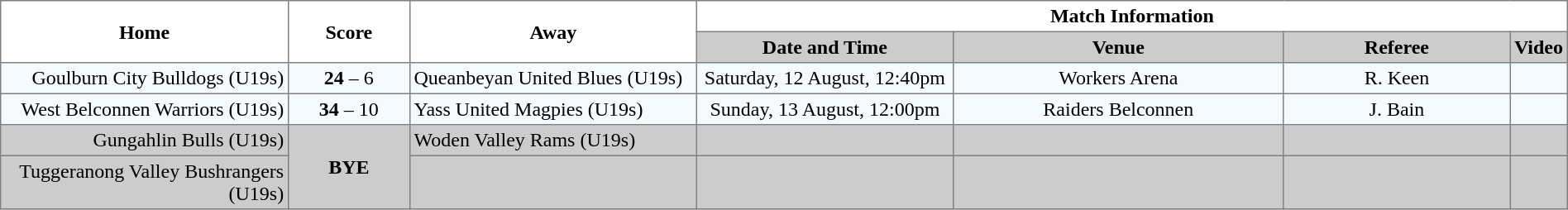<table border="1" cellpadding="3" cellspacing="0" width="100%" style="border-collapse:collapse;  text-align:center;">
<tr>
<th rowspan="2" width="19%">Home</th>
<th rowspan="2" width="8%">Score</th>
<th rowspan="2" width="19%">Away</th>
<th colspan="4">Match Information</th>
</tr>
<tr style="background:#CCCCCC">
<th width="17%">Date and Time</th>
<th width="22%">Venue</th>
<th width="50%">Referee</th>
<th>Video</th>
</tr>
<tr style="text-align:center; background:#f5faff;">
<td align="right">Goulburn City Bulldogs (U19s) </td>
<td><strong>24</strong> – 6</td>
<td align="left"> Queanbeyan United Blues (U19s)</td>
<td>Saturday, 12 August, 12:40pm</td>
<td>Workers Arena</td>
<td>R. Keen</td>
<td></td>
</tr>
<tr style="text-align:center; background:#f5faff;">
<td align="right">West Belconnen Warriors (U19s) </td>
<td><strong>34</strong> – 10</td>
<td align="left"> Yass United Magpies (U19s)</td>
<td>Sunday, 13 August, 12:00pm</td>
<td>Raiders Belconnen</td>
<td>J. Bain</td>
<td></td>
</tr>
<tr style="text-align:center; background:#CCCCCC;">
<td align="right">Gungahlin Bulls (U19s) </td>
<td rowspan="2"><strong>BYE</strong></td>
<td align="left"> Woden Valley Rams (U19s)</td>
<td></td>
<td></td>
<td></td>
<td></td>
</tr>
<tr style="text-align:center; background:#CCCCCC;">
<td align="right">Tuggeranong Valley Bushrangers (U19s) </td>
<td></td>
<td align="left"></td>
<td></td>
<td></td>
<td></td>
</tr>
</table>
